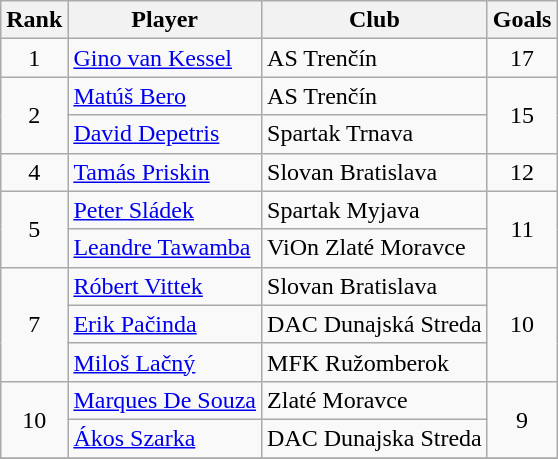<table class="wikitable" style="text-align:center">
<tr>
<th>Rank</th>
<th>Player</th>
<th>Club</th>
<th>Goals</th>
</tr>
<tr>
<td rowspan="1">1</td>
<td align="left"> <a href='#'>Gino van Kessel</a></td>
<td align="left">AS Trenčín</td>
<td rowspan="1">17</td>
</tr>
<tr>
<td rowspan="2">2</td>
<td align="left"> <a href='#'>Matúš Bero</a></td>
<td align="left">AS Trenčín</td>
<td rowspan="2">15</td>
</tr>
<tr>
<td align="left"> <a href='#'>David Depetris</a></td>
<td align="left">Spartak Trnava</td>
</tr>
<tr>
<td rowspan="1">4</td>
<td align="left"> <a href='#'>Tamás Priskin</a></td>
<td align="left">Slovan Bratislava</td>
<td rowspan="1">12</td>
</tr>
<tr>
<td rowspan="2">5</td>
<td align="left"> <a href='#'>Peter Sládek</a></td>
<td align="left">Spartak Myjava</td>
<td rowspan="2">11</td>
</tr>
<tr>
<td align="left"> <a href='#'>Leandre Tawamba</a></td>
<td align="left">ViOn Zlaté Moravce</td>
</tr>
<tr>
<td rowspan="3">7</td>
<td align="left"> <a href='#'>Róbert Vittek</a></td>
<td align="left">Slovan Bratislava</td>
<td rowspan="3">10</td>
</tr>
<tr>
<td align="left"> <a href='#'>Erik Pačinda</a></td>
<td align="left">DAC Dunajská Streda</td>
</tr>
<tr>
<td align="left"> <a href='#'>Miloš Lačný</a></td>
<td align="left">MFK Ružomberok</td>
</tr>
<tr>
<td rowspan="2">10</td>
<td align="left"> <a href='#'>Marques De Souza</a></td>
<td align="left">Zlaté Moravce</td>
<td rowspan="2">9</td>
</tr>
<tr>
<td align="left"> <a href='#'>Ákos Szarka</a></td>
<td align="left">DAC Dunajska Streda</td>
</tr>
<tr>
</tr>
</table>
